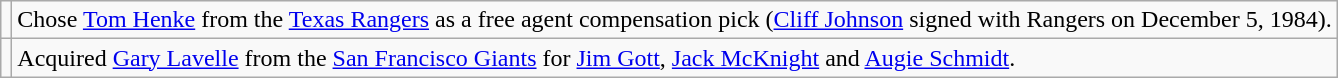<table class="wikitable">
<tr>
<td></td>
<td>Chose <a href='#'>Tom Henke</a> from the <a href='#'>Texas Rangers</a> as a free agent compensation pick (<a href='#'>Cliff Johnson</a> signed with Rangers on December 5, 1984).</td>
</tr>
<tr>
<td></td>
<td>Acquired <a href='#'>Gary Lavelle</a> from the <a href='#'>San Francisco Giants</a> for <a href='#'>Jim Gott</a>, <a href='#'>Jack McKnight</a> and <a href='#'>Augie Schmidt</a>.</td>
</tr>
</table>
